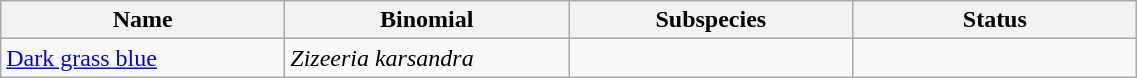<table width=60% class="wikitable">
<tr>
<th width=20%>Name</th>
<th width=20%>Binomial</th>
<th width=20%>Subspecies</th>
<th width=20%>Status</th>
</tr>
<tr>
<td><a href='#'>Dark grass blue</a><br>

</td>
<td><em>Zizeeria karsandra</em></td>
<td></td>
<td></td>
</tr>
</table>
